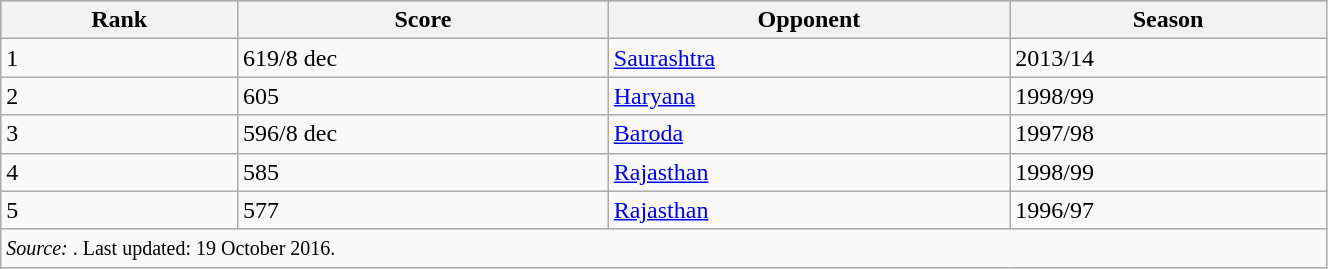<table class="wikitable" width=70%>
<tr bgcolor=#87cef>
<th>Rank</th>
<th>Score</th>
<th>Opponent</th>
<th>Season</th>
</tr>
<tr>
<td>1</td>
<td>619/8 dec</td>
<td><a href='#'>Saurashtra</a></td>
<td>2013/14</td>
</tr>
<tr>
<td>2</td>
<td>605</td>
<td><a href='#'>Haryana</a></td>
<td>1998/99</td>
</tr>
<tr>
<td>3</td>
<td>596/8 dec</td>
<td><a href='#'>Baroda</a></td>
<td>1997/98</td>
</tr>
<tr>
<td>4</td>
<td>585</td>
<td><a href='#'>Rajasthan</a></td>
<td>1998/99</td>
</tr>
<tr>
<td>5</td>
<td>577</td>
<td><a href='#'>Rajasthan</a></td>
<td>1996/97</td>
</tr>
<tr>
<td colspan=4><small><em>Source: </em>. Last updated: 19 October 2016.</small></td>
</tr>
</table>
